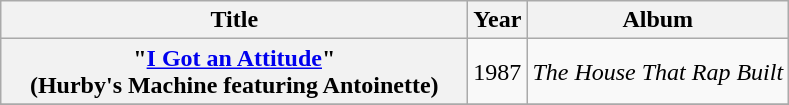<table class="wikitable plainrowheaders" style="text-align:center;">
<tr>
<th scope="col" style="width:19em;">Title</th>
<th scope="col">Year</th>
<th scope="col">Album</th>
</tr>
<tr>
<th scope="row">"<a href='#'>I Got an Attitude</a>"<br><span>(Hurby's Machine featuring Antoinette)</span></th>
<td>1987</td>
<td><em>The House That Rap Built</em></td>
</tr>
<tr>
</tr>
</table>
